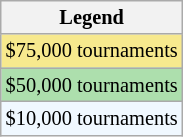<table class="wikitable" style="font-size:85%;">
<tr>
<th>Legend</th>
</tr>
<tr bgcolor="#F7E98E">
<td>$75,000 tournaments</td>
</tr>
<tr bgcolor="#ADDFAD">
<td>$50,000 tournaments</td>
</tr>
<tr bgcolor="#f0f8ff">
<td>$10,000 tournaments</td>
</tr>
</table>
